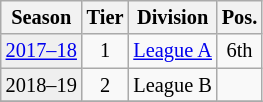<table class="wikitable" style="font-size:85%; text-align:center">
<tr>
<th>Season</th>
<th>Tier</th>
<th>Division</th>
<th>Pos.</th>
</tr>
<tr>
<td bgcolor=#efefef><a href='#'>2017–18</a></td>
<td>1</td>
<td align=left><a href='#'>League A</a></td>
<td>6th</td>
</tr>
<tr>
<td bgcolor=#efefef>2018–19</td>
<td>2</td>
<td align=left>League B</td>
<td></td>
</tr>
<tr>
</tr>
</table>
